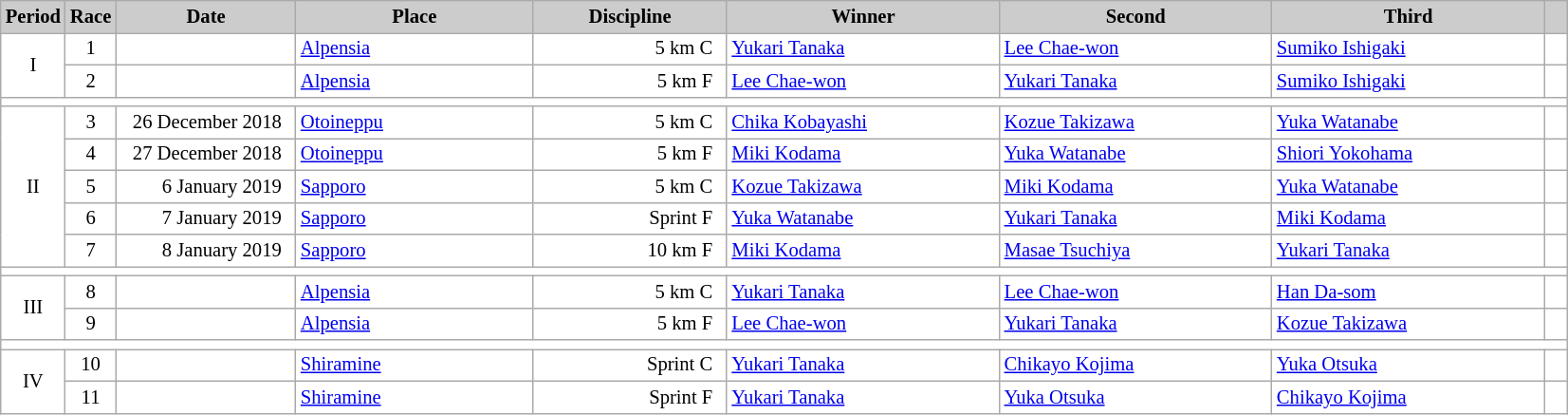<table class="wikitable plainrowheaders" style="background:#fff; font-size:86%; line-height:16px; border:grey solid 1px; border-collapse:collapse;">
<tr style="background:#ccc; text-align:center;">
<th scope="col" style="background:#ccc; width=20 px;">Period</th>
<th scope="col" style="background:#ccc; width=30 px;">Race</th>
<th scope="col" style="background:#ccc; width:120px;">Date</th>
<th scope="col" style="background:#ccc; width:160px;">Place</th>
<th scope="col" style="background:#ccc; width:130px;">Discipline</th>
<th scope="col" style="background:#ccc; width:185px;">Winner</th>
<th scope="col" style="background:#ccc; width:185px;">Second</th>
<th scope="col" style="background:#ccc; width:185px;">Third</th>
<th scope="col" style="background:#ccc; width:10px;"></th>
</tr>
<tr>
<td rowspan=2 align=center>I</td>
<td align=center>1</td>
<td align=right>  </td>
<td> <a href='#'>Alpensia</a></td>
<td align=right>5 km C  </td>
<td> <a href='#'>Yukari Tanaka</a></td>
<td> <a href='#'>Lee Chae-won</a></td>
<td> <a href='#'>Sumiko Ishigaki</a></td>
<td></td>
</tr>
<tr>
<td align=center>2</td>
<td align=right>  </td>
<td> <a href='#'>Alpensia</a></td>
<td align=right>5 km F  </td>
<td> <a href='#'>Lee Chae-won</a></td>
<td> <a href='#'>Yukari Tanaka</a></td>
<td> <a href='#'>Sumiko Ishigaki</a></td>
<td></td>
</tr>
<tr>
<td colspan="9"></td>
</tr>
<tr>
<td rowspan=5 align=center>II</td>
<td align=center>3</td>
<td align=right>26 December 2018  </td>
<td> <a href='#'>Otoineppu</a></td>
<td align=right>5 km C  </td>
<td> <a href='#'>Chika Kobayashi</a></td>
<td> <a href='#'>Kozue Takizawa</a></td>
<td> <a href='#'>Yuka Watanabe</a></td>
<td></td>
</tr>
<tr>
<td align=center>4</td>
<td align=right>27 December 2018  </td>
<td> <a href='#'>Otoineppu</a></td>
<td align=right>5 km F  </td>
<td> <a href='#'>Miki Kodama</a></td>
<td> <a href='#'>Yuka Watanabe</a></td>
<td> <a href='#'>Shiori Yokohama</a></td>
<td></td>
</tr>
<tr>
<td align=center>5</td>
<td align=right>6 January 2019  </td>
<td> <a href='#'>Sapporo</a></td>
<td align=right>5 km C  </td>
<td> <a href='#'>Kozue Takizawa</a></td>
<td> <a href='#'>Miki Kodama</a></td>
<td> <a href='#'>Yuka Watanabe</a></td>
<td></td>
</tr>
<tr>
<td align=center>6</td>
<td align=right>7 January 2019  </td>
<td> <a href='#'>Sapporo</a></td>
<td align=right>Sprint F  </td>
<td> <a href='#'>Yuka Watanabe</a></td>
<td> <a href='#'>Yukari Tanaka</a></td>
<td> <a href='#'>Miki Kodama</a></td>
<td></td>
</tr>
<tr>
<td align=center>7</td>
<td align=right>8 January 2019  </td>
<td> <a href='#'>Sapporo</a></td>
<td align=right>10 km F  </td>
<td> <a href='#'>Miki Kodama</a></td>
<td> <a href='#'>Masae Tsuchiya</a></td>
<td> <a href='#'>Yukari Tanaka</a></td>
<td></td>
</tr>
<tr>
<td colspan="9"></td>
</tr>
<tr>
<td rowspan=2 align=center>III</td>
<td align=center>8</td>
<td align=right>  </td>
<td> <a href='#'>Alpensia</a></td>
<td align=right>5 km C  </td>
<td> <a href='#'>Yukari Tanaka</a></td>
<td> <a href='#'>Lee Chae-won</a></td>
<td> <a href='#'>Han Da-som</a></td>
<td></td>
</tr>
<tr>
<td align=center>9</td>
<td align=right>  </td>
<td> <a href='#'>Alpensia</a></td>
<td align=right>5 km F  </td>
<td> <a href='#'>Lee Chae-won</a></td>
<td> <a href='#'>Yukari Tanaka</a></td>
<td> <a href='#'>Kozue Takizawa</a></td>
<td></td>
</tr>
<tr>
<td colspan="9"></td>
</tr>
<tr>
<td rowspan=2 align=center>IV</td>
<td align=center>10</td>
<td align=right>  </td>
<td> <a href='#'>Shiramine</a></td>
<td align=right>Sprint C  </td>
<td> <a href='#'>Yukari Tanaka</a></td>
<td> <a href='#'>Chikayo Kojima</a></td>
<td> <a href='#'>Yuka Otsuka</a></td>
<td></td>
</tr>
<tr>
<td align=center>11</td>
<td align=right>  </td>
<td> <a href='#'>Shiramine</a></td>
<td align=right>Sprint F  </td>
<td> <a href='#'>Yukari Tanaka</a></td>
<td> <a href='#'>Yuka Otsuka</a></td>
<td> <a href='#'>Chikayo Kojima</a></td>
<td></td>
</tr>
</table>
